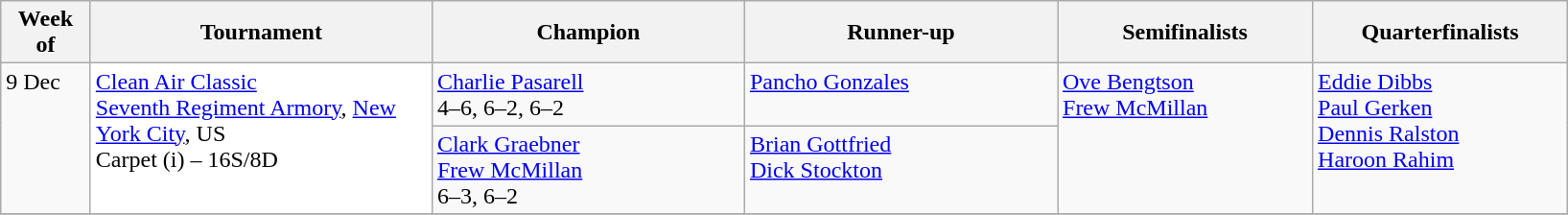<table class="wikitable">
<tr>
<th style="width:55px;">Week of</th>
<th style="width:230px;">Tournament</th>
<th style="width:210px;">Champion</th>
<th style="width:210px;">Runner-up</th>
<th style="width:170px;">Semifinalists</th>
<th style="width:170px;">Quarterfinalists</th>
</tr>
<tr valign=top>
<td rowspan=2>9 Dec</td>
<td style="background:#fff;" rowspan="2"><a href='#'>Clean Air Classic</a> <br> <a href='#'>Seventh Regiment Armory</a>, <a href='#'>New York City</a>, US <br> Carpet (i) – 16S/8D</td>
<td> <a href='#'>Charlie Pasarell</a> <br> 4–6, 6–2, 6–2</td>
<td> <a href='#'>Pancho Gonzales</a></td>
<td rowspan=2> <a href='#'>Ove Bengtson</a> <br>  <a href='#'>Frew McMillan</a></td>
<td rowspan=2> <a href='#'>Eddie Dibbs</a> <br>  <a href='#'>Paul Gerken</a> <br>  <a href='#'>Dennis Ralston</a> <br> <a href='#'>Haroon Rahim</a></td>
</tr>
<tr valign=top>
<td> <a href='#'>Clark Graebner</a> <br>  <a href='#'>Frew McMillan</a> <br> 6–3, 6–2</td>
<td> <a href='#'>Brian Gottfried</a> <br>  <a href='#'>Dick Stockton</a></td>
</tr>
<tr valign=top>
</tr>
</table>
